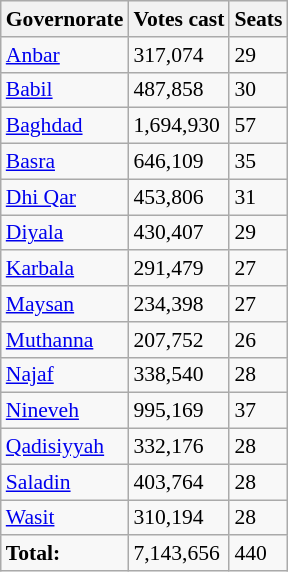<table class="wikitable" style="border:1px solid #8888aa; background:#f8f8f8; padding:0; font-size:90%;">
<tr>
<th>Governorate</th>
<th>Votes cast</th>
<th>Seats</th>
</tr>
<tr>
<td><a href='#'>Anbar</a></td>
<td>317,074</td>
<td>29</td>
</tr>
<tr>
<td><a href='#'>Babil</a></td>
<td>487,858</td>
<td>30</td>
</tr>
<tr>
<td><a href='#'>Baghdad</a></td>
<td>1,694,930</td>
<td>57</td>
</tr>
<tr>
<td><a href='#'>Basra</a></td>
<td>646,109</td>
<td>35</td>
</tr>
<tr>
<td><a href='#'>Dhi Qar</a></td>
<td>453,806</td>
<td>31</td>
</tr>
<tr>
<td><a href='#'>Diyala</a></td>
<td>430,407</td>
<td>29</td>
</tr>
<tr>
<td><a href='#'>Karbala</a></td>
<td>291,479</td>
<td>27</td>
</tr>
<tr>
<td><a href='#'>Maysan</a></td>
<td>234,398</td>
<td>27</td>
</tr>
<tr>
<td><a href='#'>Muthanna</a></td>
<td>207,752</td>
<td>26</td>
</tr>
<tr>
<td><a href='#'>Najaf</a></td>
<td>338,540</td>
<td>28</td>
</tr>
<tr>
<td><a href='#'>Nineveh</a></td>
<td>995,169</td>
<td>37</td>
</tr>
<tr>
<td><a href='#'>Qadisiyyah</a></td>
<td>332,176</td>
<td>28</td>
</tr>
<tr>
<td><a href='#'>Saladin</a></td>
<td>403,764</td>
<td>28</td>
</tr>
<tr>
<td><a href='#'>Wasit</a></td>
<td>310,194</td>
<td>28</td>
</tr>
<tr>
<td><strong>Total:</strong></td>
<td>7,143,656</td>
<td>440</td>
</tr>
</table>
